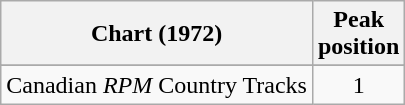<table class="wikitable sortable">
<tr>
<th align="left">Chart (1972)</th>
<th align="center">Peak<br>position</th>
</tr>
<tr>
</tr>
<tr>
<td align="left">Canadian <em>RPM</em> Country Tracks</td>
<td align="center">1</td>
</tr>
</table>
